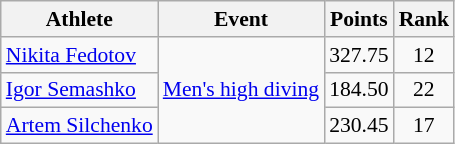<table class="wikitable" style="text-align:center; font-size:90%">
<tr>
<th>Athlete</th>
<th>Event</th>
<th>Points</th>
<th>Rank</th>
</tr>
<tr>
<td align=left><a href='#'>Nikita Fedotov</a></td>
<td align=left rowspan=3><a href='#'>Men's high diving</a></td>
<td>327.75</td>
<td>12</td>
</tr>
<tr>
<td align=left><a href='#'>Igor Semashko</a></td>
<td>184.50</td>
<td>22</td>
</tr>
<tr>
<td align=left><a href='#'>Artem Silchenko</a></td>
<td>230.45</td>
<td>17</td>
</tr>
</table>
